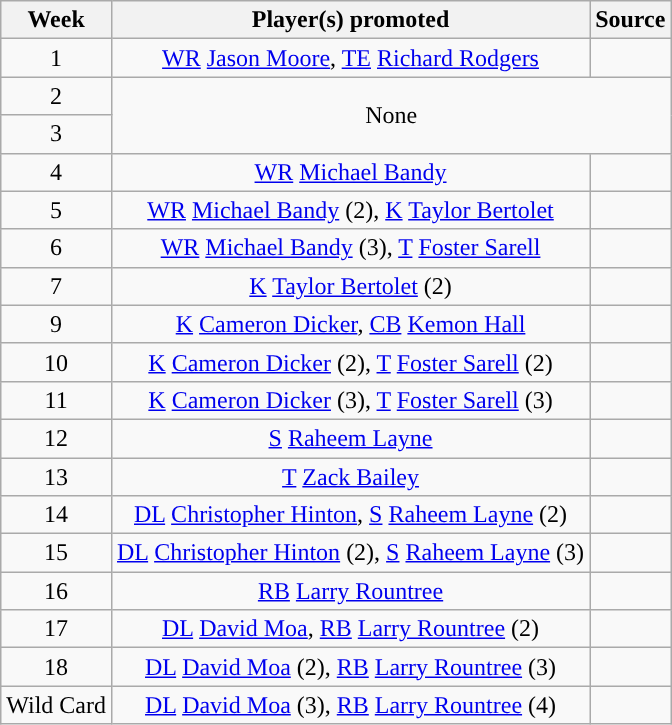<table class="wikitable" style="text-align:center">
<tr>
<th>Week</th>
<th>Player(s) promoted</th>
<th>Source</th>
</tr>
<tr>
<td>1</td>
<td><a href='#'>WR</a> <a href='#'>Jason Moore</a>, <a href='#'>TE</a> <a href='#'>Richard Rodgers</a></td>
<td></td>
</tr>
<tr>
<td>2</td>
<td rowspan="2" colspan="2">None</td>
</tr>
<tr>
<td>3</td>
</tr>
<tr>
<td>4</td>
<td><a href='#'>WR</a> <a href='#'>Michael Bandy</a></td>
<td></td>
</tr>
<tr>
<td>5</td>
<td><a href='#'>WR</a> <a href='#'>Michael Bandy</a> (2), <a href='#'>K</a> <a href='#'>Taylor Bertolet</a></td>
<td></td>
</tr>
<tr>
<td>6</td>
<td><a href='#'>WR</a> <a href='#'>Michael Bandy</a> (3), <a href='#'>T</a> <a href='#'>Foster Sarell</a></td>
<td></td>
</tr>
<tr>
<td>7</td>
<td><a href='#'>K</a> <a href='#'>Taylor Bertolet</a> (2)</td>
<td></td>
</tr>
<tr>
<td>9</td>
<td><a href='#'>K</a> <a href='#'>Cameron Dicker</a>, <a href='#'>CB</a> <a href='#'>Kemon Hall</a></td>
<td></td>
</tr>
<tr>
<td>10</td>
<td><a href='#'>K</a> <a href='#'>Cameron Dicker</a> (2), <a href='#'>T</a> <a href='#'>Foster Sarell</a> (2)</td>
<td></td>
</tr>
<tr>
<td>11</td>
<td><a href='#'>K</a> <a href='#'>Cameron Dicker</a> (3), <a href='#'>T</a> <a href='#'>Foster Sarell</a> (3)</td>
<td></td>
</tr>
<tr>
<td>12</td>
<td><a href='#'>S</a> <a href='#'>Raheem Layne</a></td>
<td></td>
</tr>
<tr>
<td>13</td>
<td><a href='#'>T</a> <a href='#'>Zack Bailey</a></td>
<td></td>
</tr>
<tr>
<td>14</td>
<td><a href='#'>DL</a> <a href='#'>Christopher Hinton</a>, <a href='#'>S</a> <a href='#'>Raheem Layne</a> (2)</td>
<td></td>
</tr>
<tr>
<td>15</td>
<td><a href='#'>DL</a> <a href='#'>Christopher Hinton</a> (2), <a href='#'>S</a> <a href='#'>Raheem Layne</a> (3)</td>
<td></td>
</tr>
<tr>
<td>16</td>
<td><a href='#'>RB</a> <a href='#'>Larry Rountree</a></td>
<td></td>
</tr>
<tr>
<td>17</td>
<td><a href='#'>DL</a> <a href='#'>David Moa</a>, <a href='#'>RB</a> <a href='#'>Larry Rountree</a> (2)</td>
<td></td>
</tr>
<tr>
<td>18</td>
<td><a href='#'>DL</a> <a href='#'>David Moa</a> (2), <a href='#'>RB</a> <a href='#'>Larry Rountree</a> (3)</td>
<td></td>
</tr>
<tr>
<td>Wild Card</td>
<td><a href='#'>DL</a> <a href='#'>David Moa</a> (3), <a href='#'>RB</a> <a href='#'>Larry Rountree</a> (4)</td>
<td></td>
</tr>
</table>
